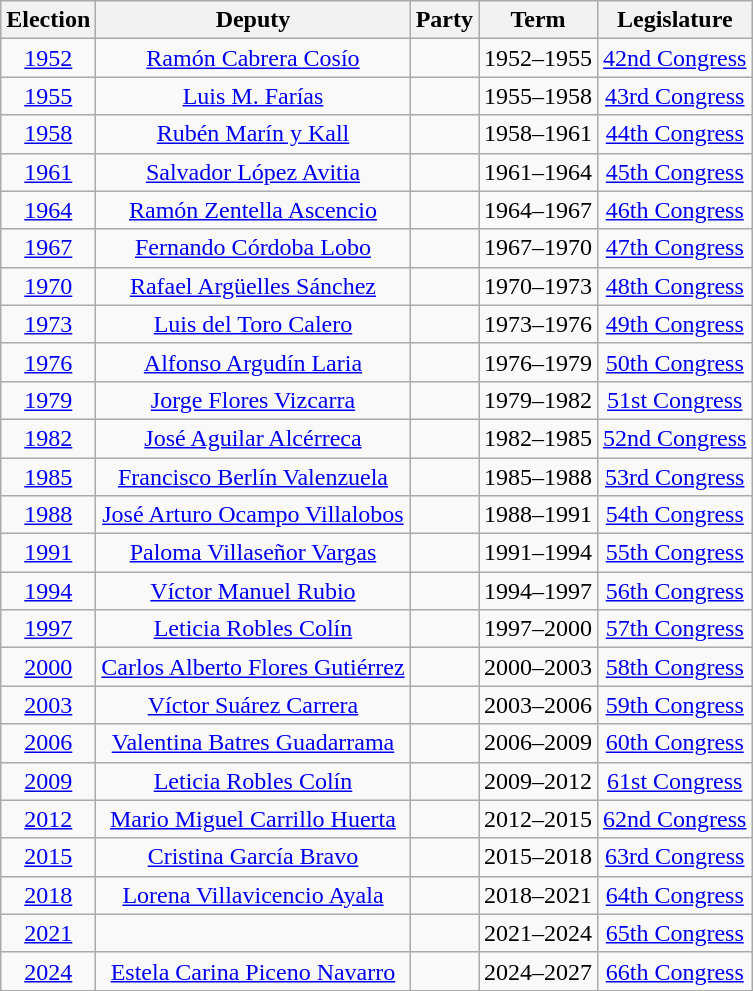<table class="wikitable sortable" style="text-align: center">
<tr>
<th>Election</th>
<th class="unsortable">Deputy</th>
<th class="unsortable">Party</th>
<th class="unsortable">Term</th>
<th class="unsortable">Legislature</th>
</tr>
<tr>
<td><a href='#'>1952</a></td>
<td><a href='#'>Ramón Cabrera Cosío</a></td>
<td></td>
<td>1952–1955</td>
<td><a href='#'>42nd Congress</a></td>
</tr>
<tr>
<td><a href='#'>1955</a></td>
<td><a href='#'>Luis M. Farías</a></td>
<td></td>
<td>1955–1958</td>
<td><a href='#'>43rd Congress</a></td>
</tr>
<tr>
<td><a href='#'>1958</a></td>
<td><a href='#'>Rubén Marín y Kall</a></td>
<td></td>
<td>1958–1961</td>
<td><a href='#'>44th Congress</a></td>
</tr>
<tr>
<td><a href='#'>1961</a></td>
<td><a href='#'>Salvador López Avitia</a></td>
<td></td>
<td>1961–1964</td>
<td><a href='#'>45th Congress</a></td>
</tr>
<tr>
<td><a href='#'>1964</a></td>
<td><a href='#'>Ramón Zentella Ascencio</a></td>
<td></td>
<td>1964–1967</td>
<td><a href='#'>46th Congress</a></td>
</tr>
<tr>
<td><a href='#'>1967</a></td>
<td><a href='#'>Fernando Córdoba Lobo</a></td>
<td></td>
<td>1967–1970</td>
<td><a href='#'>47th Congress</a></td>
</tr>
<tr>
<td><a href='#'>1970</a></td>
<td><a href='#'>Rafael Argüelles Sánchez</a></td>
<td></td>
<td>1970–1973</td>
<td><a href='#'>48th Congress</a></td>
</tr>
<tr>
<td><a href='#'>1973</a></td>
<td><a href='#'>Luis del Toro Calero</a></td>
<td></td>
<td>1973–1976</td>
<td><a href='#'>49th Congress</a></td>
</tr>
<tr>
<td><a href='#'>1976</a></td>
<td><a href='#'>Alfonso Argudín Laria</a></td>
<td></td>
<td>1976–1979</td>
<td><a href='#'>50th Congress</a></td>
</tr>
<tr>
<td><a href='#'>1979</a></td>
<td><a href='#'>Jorge Flores Vizcarra</a></td>
<td></td>
<td>1979–1982</td>
<td><a href='#'>51st Congress</a></td>
</tr>
<tr>
<td><a href='#'>1982</a></td>
<td><a href='#'>José Aguilar Alcérreca</a></td>
<td></td>
<td>1982–1985</td>
<td><a href='#'>52nd Congress</a></td>
</tr>
<tr>
<td><a href='#'>1985</a></td>
<td><a href='#'>Francisco Berlín Valenzuela</a></td>
<td></td>
<td>1985–1988</td>
<td><a href='#'>53rd Congress</a></td>
</tr>
<tr>
<td><a href='#'>1988</a></td>
<td><a href='#'>José Arturo Ocampo Villalobos</a></td>
<td></td>
<td>1988–1991</td>
<td><a href='#'>54th Congress</a></td>
</tr>
<tr>
<td><a href='#'>1991</a></td>
<td><a href='#'>Paloma Villaseñor Vargas</a></td>
<td></td>
<td>1991–1994</td>
<td><a href='#'>55th Congress</a></td>
</tr>
<tr>
<td><a href='#'>1994</a></td>
<td><a href='#'>Víctor Manuel Rubio</a></td>
<td></td>
<td>1994–1997</td>
<td><a href='#'>56th Congress</a></td>
</tr>
<tr>
<td><a href='#'>1997</a></td>
<td><a href='#'>Leticia Robles Colín</a></td>
<td></td>
<td>1997–2000</td>
<td><a href='#'>57th Congress</a></td>
</tr>
<tr>
<td><a href='#'>2000</a></td>
<td><a href='#'>Carlos Alberto Flores Gutiérrez</a></td>
<td></td>
<td>2000–2003</td>
<td><a href='#'>58th Congress</a></td>
</tr>
<tr>
<td><a href='#'>2003</a></td>
<td><a href='#'>Víctor Suárez Carrera</a></td>
<td></td>
<td>2003–2006</td>
<td><a href='#'>59th Congress</a></td>
</tr>
<tr>
<td><a href='#'>2006</a></td>
<td><a href='#'>Valentina Batres Guadarrama</a></td>
<td></td>
<td>2006–2009</td>
<td><a href='#'>60th Congress</a></td>
</tr>
<tr>
<td><a href='#'>2009</a></td>
<td><a href='#'>Leticia Robles Colín</a></td>
<td></td>
<td>2009–2012</td>
<td><a href='#'>61st Congress</a></td>
</tr>
<tr>
<td><a href='#'>2012</a></td>
<td><a href='#'>Mario Miguel Carrillo Huerta</a></td>
<td></td>
<td>2012–2015</td>
<td><a href='#'>62nd Congress</a></td>
</tr>
<tr>
<td><a href='#'>2015</a></td>
<td><a href='#'>Cristina García Bravo</a></td>
<td></td>
<td>2015–2018</td>
<td><a href='#'>63rd Congress</a></td>
</tr>
<tr>
<td><a href='#'>2018</a></td>
<td><a href='#'>Lorena Villavicencio Ayala</a></td>
<td></td>
<td>2018–2021</td>
<td><a href='#'>64th Congress</a></td>
</tr>
<tr>
<td><a href='#'>2021</a></td>
<td></td>
<td></td>
<td>2021–2024</td>
<td><a href='#'>65th Congress</a></td>
</tr>
<tr>
<td><a href='#'>2024</a></td>
<td><a href='#'>Estela Carina Piceno Navarro</a></td>
<td></td>
<td>2024–2027</td>
<td><a href='#'>66th Congress</a></td>
</tr>
</table>
